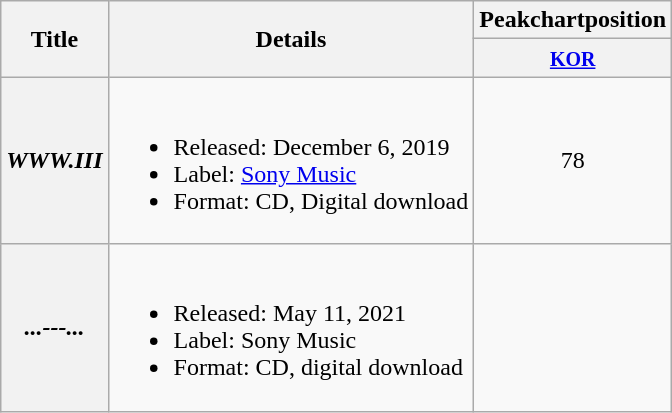<table class="wikitable plainrowheaders">
<tr>
<th rowspan="2">Title</th>
<th rowspan="2">Details</th>
<th>Peakchartposition</th>
</tr>
<tr>
<th><a href='#'><small>KOR</small></a></th>
</tr>
<tr>
<th scope="row"><em>WWW.III</em></th>
<td><br><ul><li>Released: December 6, 2019</li><li>Label: <a href='#'>Sony Music</a></li><li>Format: CD, Digital download</li></ul></td>
<td align="center">78</td>
</tr>
<tr>
<th><em>...---...</em></th>
<td><br><ul><li>Released: May 11, 2021</li><li>Label: Sony Music</li><li>Format: CD, digital download</li></ul></td>
<td></td>
</tr>
</table>
